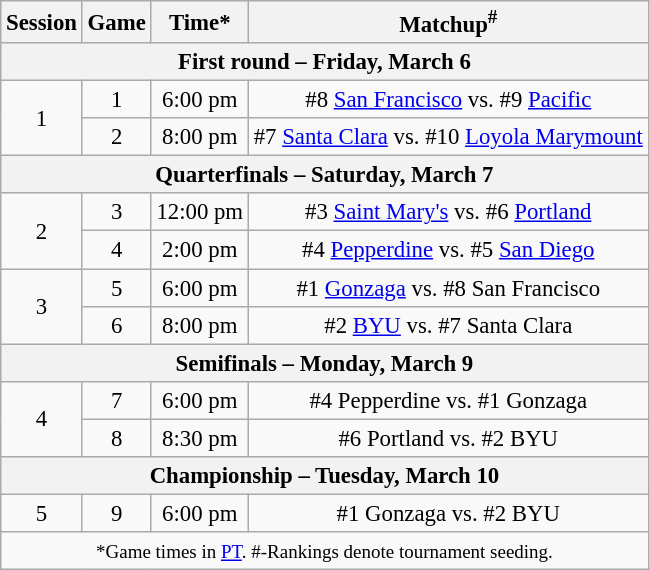<table class="wikitable" style="font-size: 95%;text-align:center">
<tr>
<th>Session</th>
<th>Game</th>
<th>Time*</th>
<th>Matchup<sup>#</sup></th>
</tr>
<tr>
<th colspan=4>First round – Friday, March 6</th>
</tr>
<tr>
<td rowspan=2>1</td>
<td>1</td>
<td>6:00 pm</td>
<td>#8 <a href='#'>San Francisco</a> vs. #9 <a href='#'>Pacific</a></td>
</tr>
<tr>
<td>2</td>
<td>8:00 pm</td>
<td>#7 <a href='#'>Santa Clara</a> vs. #10 <a href='#'>Loyola Marymount</a></td>
</tr>
<tr>
<th colspan=4>Quarterfinals – Saturday, March 7</th>
</tr>
<tr>
<td rowspan=2>2</td>
<td>3</td>
<td>12:00 pm</td>
<td>#3 <a href='#'>Saint Mary's</a> vs. #6 <a href='#'>Portland</a></td>
</tr>
<tr>
<td>4</td>
<td>2:00 pm</td>
<td>#4 <a href='#'>Pepperdine</a> vs. #5 <a href='#'>San Diego</a></td>
</tr>
<tr>
<td rowspan=2>3</td>
<td>5</td>
<td>6:00 pm</td>
<td>#1 <a href='#'>Gonzaga</a> vs. #8 San Francisco</td>
</tr>
<tr>
<td>6</td>
<td>8:00 pm</td>
<td>#2 <a href='#'>BYU</a> vs. #7 Santa Clara</td>
</tr>
<tr>
<th colspan=4>Semifinals – Monday, March 9</th>
</tr>
<tr>
<td rowspan=2>4</td>
<td>7</td>
<td>6:00 pm</td>
<td>#4 Pepperdine vs. #1 Gonzaga</td>
</tr>
<tr>
<td>8</td>
<td>8:30 pm</td>
<td>#6 Portland vs. #2 BYU</td>
</tr>
<tr>
<th colspan=4>Championship – Tuesday, March 10</th>
</tr>
<tr>
<td>5</td>
<td>9</td>
<td>6:00 pm</td>
<td>#1 Gonzaga vs. #2 BYU</td>
</tr>
<tr>
<td colspan=4><small>*Game times in <a href='#'>PT</a>. #-Rankings denote tournament seeding.</small></td>
</tr>
</table>
